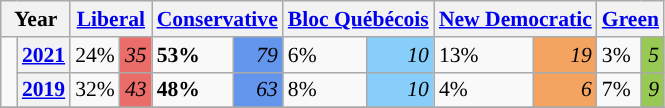<table class="wikitable" style="width:400; font-size:90%; margin-left:1em;">
<tr>
<th colspan="2" scope="col">Year</th>
<th colspan="2" scope="col"><a href='#'>Liberal</a></th>
<th colspan="2" scope="col"><a href='#'>Conservative</a></th>
<th colspan="2" scope="col"><a href='#'>Bloc Québécois</a></th>
<th colspan="2" scope="col"><a href='#'>New Democratic</a></th>
<th colspan="2" scope="col"><a href='#'>Green</a></th>
</tr>
<tr>
<td rowspan="2" style="width: 0.25em; background-color: "></td>
<th><a href='#'>2021</a></th>
<td>24%</td>
<td style="text-align:right; background:#EA6D6A;"><em>35</em></td>
<td><strong>53%</strong></td>
<td style="text-align:right; background:#6495ED;"><em>79</em></td>
<td>6%</td>
<td style="text-align:right; background:#87CEFA;"><em>10</em></td>
<td>13%</td>
<td style="text-align:right; background:#F4A460;"><em>19</em></td>
<td>3%</td>
<td style="text-align:right; background:#99C955;"><em>5</em></td>
</tr>
<tr>
<th><a href='#'>2019</a></th>
<td>32%</td>
<td style="text-align:right; background:#EA6D6A;"><em>43</em></td>
<td><strong>48%</strong></td>
<td style="text-align:right; background:#6495ED;"><em>63</em></td>
<td>8%</td>
<td style="text-align:right; background:#87CEFA;"><em>10</em></td>
<td>4%</td>
<td style="text-align:right; background:#F4A460;"><em>6</em></td>
<td>7%</td>
<td style="text-align:right; background:#99C955;"><em>9</em></td>
</tr>
<tr>
</tr>
</table>
